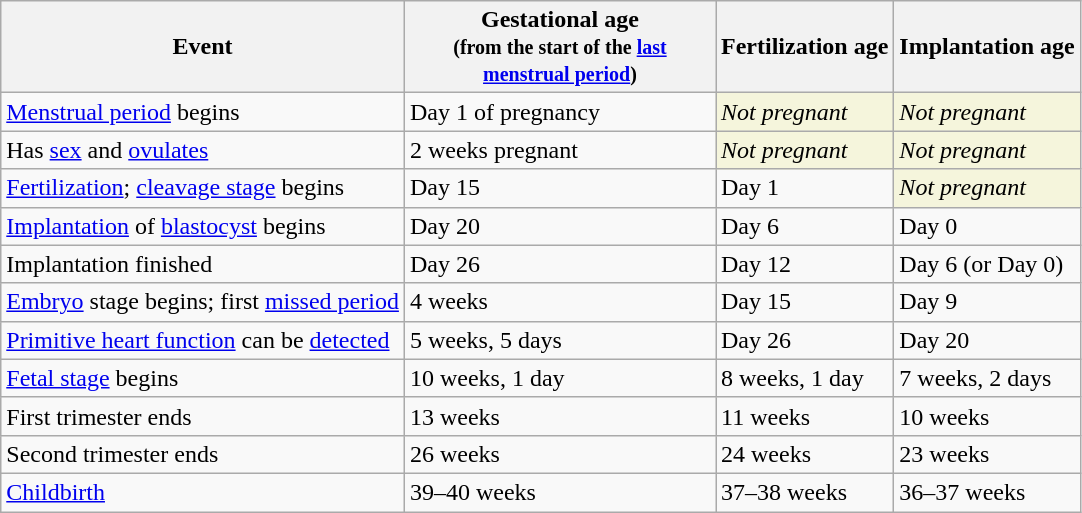<table class="wikitable floatright">
<tr>
<th scope="col">Event</th>
<th scope="col" width="200em">Gestational age<br><small>(from the start of the <a href='#'>last menstrual period</a>)</small></th>
<th scope="col">Fertilization age</th>
<th scope="col">Implantation age</th>
</tr>
<tr>
<td><a href='#'>Menstrual period</a> begins</td>
<td>Day 1 of pregnancy</td>
<td style="background:beige"><em>Not pregnant</em></td>
<td style="background:beige"><em>Not pregnant</em></td>
</tr>
<tr>
<td>Has <a href='#'>sex</a> and <a href='#'>ovulates</a></td>
<td>2 weeks pregnant</td>
<td style="background:beige"><em>Not pregnant</em></td>
<td style="background:beige"><em>Not pregnant</em></td>
</tr>
<tr>
<td><a href='#'>Fertilization</a>; <a href='#'>cleavage stage</a> begins</td>
<td>Day 15</td>
<td>Day 1</td>
<td style="background:beige"><em>Not pregnant</em></td>
</tr>
<tr>
<td><a href='#'>Implantation</a> of <a href='#'>blastocyst</a> begins</td>
<td>Day 20</td>
<td>Day 6</td>
<td>Day 0</td>
</tr>
<tr>
<td>Implantation finished</td>
<td>Day 26</td>
<td>Day 12</td>
<td>Day 6 (or Day 0)</td>
</tr>
<tr>
<td><a href='#'>Embryo</a> stage begins; first <a href='#'>missed period</a></td>
<td>4 weeks</td>
<td>Day 15</td>
<td>Day 9</td>
</tr>
<tr>
<td><a href='#'>Primitive heart function</a> can be <a href='#'>detected</a></td>
<td>5 weeks, 5 days</td>
<td>Day 26</td>
<td>Day 20</td>
</tr>
<tr>
<td><a href='#'>Fetal stage</a> begins</td>
<td>10 weeks, 1 day</td>
<td>8 weeks, 1 day</td>
<td>7 weeks, 2 days</td>
</tr>
<tr>
<td>First trimester ends</td>
<td>13 weeks</td>
<td>11 weeks</td>
<td>10 weeks</td>
</tr>
<tr>
<td>Second trimester ends</td>
<td>26 weeks</td>
<td>24 weeks</td>
<td>23 weeks</td>
</tr>
<tr>
<td><a href='#'>Childbirth</a></td>
<td>39–40 weeks</td>
<td>37–38 weeks</td>
<td>36–37 weeks</td>
</tr>
</table>
